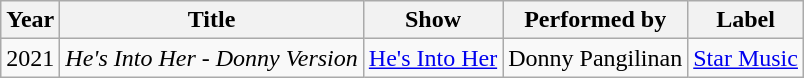<table class="wikitable">
<tr>
<th>Year</th>
<th>Title</th>
<th>Show</th>
<th>Performed by</th>
<th>Label</th>
</tr>
<tr>
<td>2021</td>
<td><em>He's Into Her - Donny Version</em></td>
<td><a href='#'>He's Into Her</a></td>
<td>Donny Pangilinan</td>
<td><a href='#'>Star Music</a></td>
</tr>
</table>
